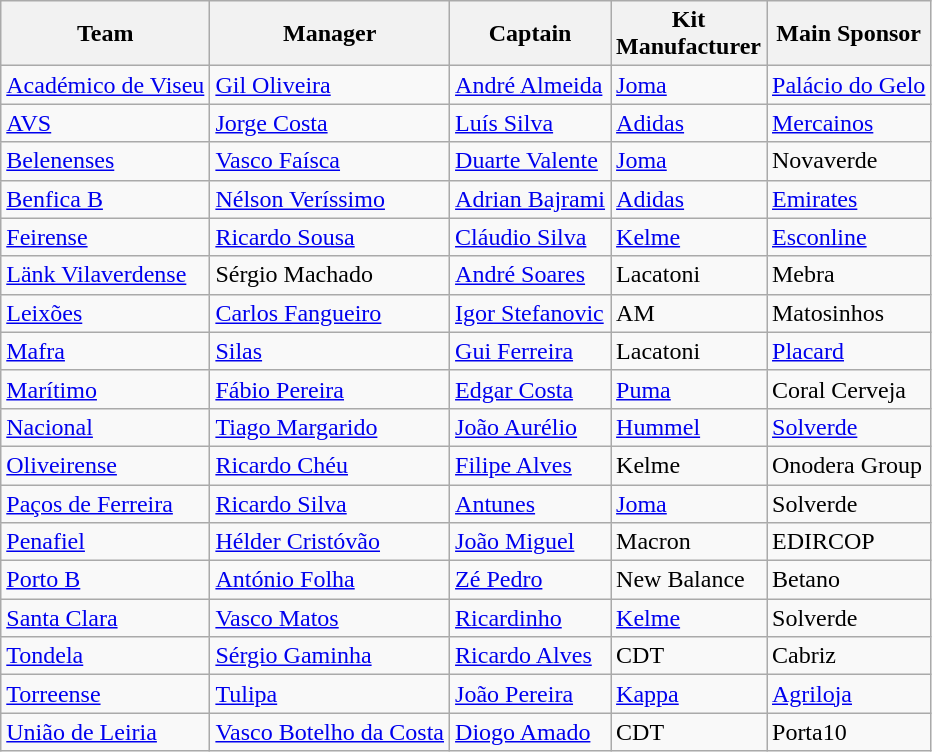<table class="wikitable sortable" style="text-align: left;">
<tr>
<th>Team</th>
<th>Manager</th>
<th>Captain</th>
<th>Kit<br>Manufacturer</th>
<th>Main Sponsor</th>
</tr>
<tr>
<td><a href='#'>Académico de Viseu</a></td>
<td> <a href='#'>Gil Oliveira</a></td>
<td> <a href='#'>André Almeida</a></td>
<td><a href='#'>Joma</a></td>
<td><a href='#'>Palácio do Gelo</a></td>
</tr>
<tr>
<td><a href='#'>AVS</a></td>
<td> <a href='#'>Jorge Costa</a></td>
<td> <a href='#'>Luís Silva</a></td>
<td><a href='#'>Adidas</a></td>
<td><a href='#'>Mercainos</a></td>
</tr>
<tr>
<td><a href='#'>Belenenses</a></td>
<td> <a href='#'>Vasco Faísca</a></td>
<td> <a href='#'>Duarte Valente</a></td>
<td><a href='#'>Joma</a></td>
<td>Novaverde</td>
</tr>
<tr>
<td><a href='#'>Benfica B</a></td>
<td> <a href='#'>Nélson Veríssimo</a></td>
<td> <a href='#'>Adrian Bajrami</a></td>
<td><a href='#'>Adidas</a></td>
<td><a href='#'>Emirates</a></td>
</tr>
<tr>
<td><a href='#'>Feirense</a></td>
<td> <a href='#'>Ricardo Sousa</a></td>
<td> <a href='#'>Cláudio Silva</a></td>
<td><a href='#'>Kelme</a></td>
<td><a href='#'>Esconline</a></td>
</tr>
<tr>
<td><a href='#'>Länk Vilaverdense</a></td>
<td> Sérgio Machado</td>
<td> <a href='#'>André Soares</a></td>
<td>Lacatoni</td>
<td>Mebra</td>
</tr>
<tr>
<td><a href='#'>Leixões</a></td>
<td> <a href='#'>Carlos Fangueiro</a></td>
<td> <a href='#'>Igor Stefanovic</a></td>
<td>AM</td>
<td>Matosinhos</td>
</tr>
<tr>
<td><a href='#'>Mafra</a></td>
<td> <a href='#'>Silas</a></td>
<td> <a href='#'>Gui Ferreira</a></td>
<td>Lacatoni</td>
<td><a href='#'>Placard</a></td>
</tr>
<tr>
<td><a href='#'>Marítimo</a></td>
<td> <a href='#'>Fábio Pereira</a></td>
<td> <a href='#'>Edgar Costa</a></td>
<td><a href='#'>Puma</a></td>
<td>Coral Cerveja</td>
</tr>
<tr>
<td><a href='#'>Nacional</a></td>
<td> <a href='#'>Tiago Margarido</a></td>
<td> <a href='#'>João Aurélio</a></td>
<td><a href='#'>Hummel</a></td>
<td><a href='#'>Solverde</a></td>
</tr>
<tr>
<td><a href='#'>Oliveirense</a></td>
<td> <a href='#'>Ricardo Chéu</a></td>
<td> <a href='#'>Filipe Alves</a></td>
<td>Kelme</td>
<td>Onodera Group</td>
</tr>
<tr>
<td><a href='#'>Paços de Ferreira</a></td>
<td> <a href='#'>Ricardo Silva</a></td>
<td> <a href='#'>Antunes</a></td>
<td><a href='#'>Joma</a></td>
<td>Solverde</td>
</tr>
<tr>
<td><a href='#'>Penafiel</a></td>
<td> <a href='#'>Hélder Cristóvão</a></td>
<td> <a href='#'>João Miguel</a></td>
<td>Macron</td>
<td>EDIRCOP</td>
</tr>
<tr>
<td><a href='#'>Porto B</a></td>
<td> <a href='#'>António Folha</a></td>
<td> <a href='#'>Zé Pedro</a></td>
<td>New Balance</td>
<td>Betano</td>
</tr>
<tr>
<td><a href='#'>Santa Clara</a></td>
<td> <a href='#'>Vasco Matos</a></td>
<td> <a href='#'>Ricardinho</a></td>
<td><a href='#'>Kelme</a></td>
<td>Solverde</td>
</tr>
<tr>
<td><a href='#'>Tondela</a></td>
<td> <a href='#'>Sérgio Gaminha</a></td>
<td> <a href='#'>Ricardo Alves</a></td>
<td>CDT</td>
<td>Cabriz</td>
</tr>
<tr>
<td><a href='#'>Torreense</a></td>
<td> <a href='#'>Tulipa</a></td>
<td> <a href='#'>João Pereira</a></td>
<td><a href='#'>Kappa</a></td>
<td><a href='#'>Agriloja</a></td>
</tr>
<tr>
<td><a href='#'>União de Leiria</a></td>
<td> <a href='#'>Vasco Botelho da Costa</a></td>
<td> <a href='#'>Diogo Amado</a></td>
<td>CDT</td>
<td>Porta10</td>
</tr>
</table>
